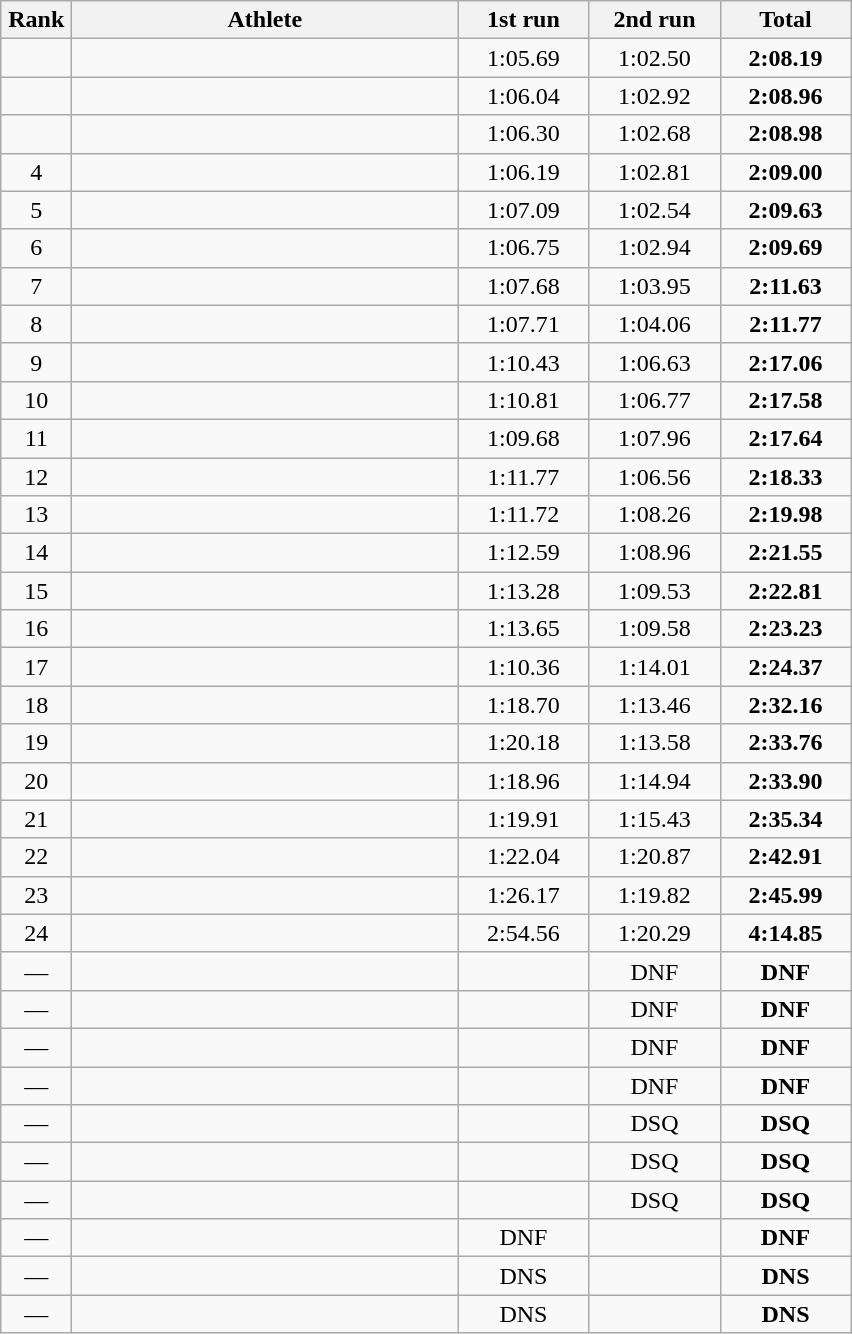<table class=wikitable style="text-align:center">
<tr>
<th width=40>Rank</th>
<th width=250>Athlete</th>
<th width=80>1st run</th>
<th width=80>2nd run</th>
<th width=80>Total</th>
</tr>
<tr>
<td></td>
<td align=left></td>
<td>1:05.69</td>
<td>1:02.50</td>
<td><strong>2:08.19</strong></td>
</tr>
<tr>
<td></td>
<td align=left></td>
<td>1:06.04</td>
<td>1:02.92</td>
<td><strong>2:08.96</strong></td>
</tr>
<tr>
<td></td>
<td align=left></td>
<td>1:06.30</td>
<td>1:02.68</td>
<td><strong>2:08.98</strong></td>
</tr>
<tr>
<td>4</td>
<td align=left></td>
<td>1:06.19</td>
<td>1:02.81</td>
<td><strong>2:09.00</strong></td>
</tr>
<tr>
<td>5</td>
<td align=left></td>
<td>1:07.09</td>
<td>1:02.54</td>
<td><strong>2:09.63</strong></td>
</tr>
<tr>
<td>6</td>
<td align=left></td>
<td>1:06.75</td>
<td>1:02.94</td>
<td><strong>2:09.69</strong></td>
</tr>
<tr>
<td>7</td>
<td align=left></td>
<td>1:07.68</td>
<td>1:03.95</td>
<td><strong>2:11.63</strong></td>
</tr>
<tr>
<td>8</td>
<td align=left></td>
<td>1:07.71</td>
<td>1:04.06</td>
<td><strong>2:11.77</strong></td>
</tr>
<tr>
<td>9</td>
<td align=left></td>
<td>1:10.43</td>
<td>1:06.63</td>
<td><strong>2:17.06</strong></td>
</tr>
<tr>
<td>10</td>
<td align=left></td>
<td>1:10.81</td>
<td>1:06.77</td>
<td><strong>2:17.58</strong></td>
</tr>
<tr>
<td>11</td>
<td align=left></td>
<td>1:09.68</td>
<td>1:07.96</td>
<td><strong>2:17.64</strong></td>
</tr>
<tr>
<td>12</td>
<td align=left></td>
<td>1:11.77</td>
<td>1:06.56</td>
<td><strong>2:18.33</strong></td>
</tr>
<tr>
<td>13</td>
<td align=left></td>
<td>1:11.72</td>
<td>1:08.26</td>
<td><strong>2:19.98</strong></td>
</tr>
<tr>
<td>14</td>
<td align=left></td>
<td>1:12.59</td>
<td>1:08.96</td>
<td><strong>2:21.55</strong></td>
</tr>
<tr>
<td>15</td>
<td align=left></td>
<td>1:13.28</td>
<td>1:09.53</td>
<td><strong>2:22.81</strong></td>
</tr>
<tr>
<td>16</td>
<td align=left></td>
<td>1:13.65</td>
<td>1:09.58</td>
<td><strong>2:23.23</strong></td>
</tr>
<tr>
<td>17</td>
<td align=left></td>
<td>1:10.36</td>
<td>1:14.01</td>
<td><strong>2:24.37</strong></td>
</tr>
<tr>
<td>18</td>
<td align=left></td>
<td>1:18.70</td>
<td>1:13.46</td>
<td><strong>2:32.16</strong></td>
</tr>
<tr>
<td>19</td>
<td align=left></td>
<td>1:20.18</td>
<td>1:13.58</td>
<td><strong>2:33.76</strong></td>
</tr>
<tr>
<td>20</td>
<td align=left></td>
<td>1:18.96</td>
<td>1:14.94</td>
<td><strong>2:33.90</strong></td>
</tr>
<tr>
<td>21</td>
<td align=left></td>
<td>1:19.91</td>
<td>1:15.43</td>
<td><strong>2:35.34</strong></td>
</tr>
<tr>
<td>22</td>
<td align=left></td>
<td>1:22.04</td>
<td>1:20.87</td>
<td><strong>2:42.91</strong></td>
</tr>
<tr>
<td>23</td>
<td align=left></td>
<td>1:26.17</td>
<td>1:19.82</td>
<td><strong>2:45.99</strong></td>
</tr>
<tr>
<td>24</td>
<td align=left></td>
<td>2:54.56</td>
<td>1:20.29</td>
<td><strong>4:14.85</strong></td>
</tr>
<tr>
<td>—</td>
<td align=left></td>
<td></td>
<td>DNF</td>
<td><strong>DNF</strong></td>
</tr>
<tr>
<td>—</td>
<td align=left></td>
<td></td>
<td>DNF</td>
<td><strong>DNF</strong></td>
</tr>
<tr>
<td>—</td>
<td align=left></td>
<td></td>
<td>DNF</td>
<td><strong>DNF</strong></td>
</tr>
<tr>
<td>—</td>
<td align=left></td>
<td></td>
<td>DNF</td>
<td><strong>DNF</strong></td>
</tr>
<tr>
<td>—</td>
<td align=left></td>
<td></td>
<td>DSQ</td>
<td><strong>DSQ</strong></td>
</tr>
<tr>
<td>—</td>
<td align=left></td>
<td></td>
<td>DSQ</td>
<td><strong>DSQ</strong></td>
</tr>
<tr>
<td>—</td>
<td align=left></td>
<td></td>
<td>DSQ</td>
<td><strong>DSQ</strong></td>
</tr>
<tr>
<td>—</td>
<td align=left></td>
<td>DNF</td>
<td></td>
<td><strong>DNF</strong></td>
</tr>
<tr>
<td>—</td>
<td align=left></td>
<td>DNS</td>
<td></td>
<td><strong>DNS</strong></td>
</tr>
<tr>
<td>—</td>
<td align=left></td>
<td>DNS</td>
<td></td>
<td><strong>DNS</strong></td>
</tr>
</table>
